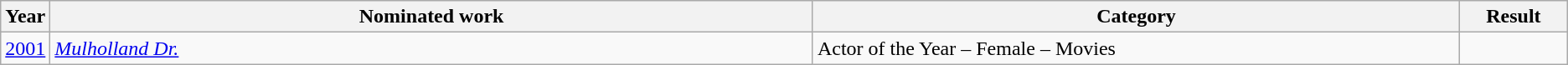<table class=wikitable>
<tr>
<th scope="col" style="width:1em;">Year</th>
<th scope="col" style="width:39em;">Nominated work</th>
<th scope="col" style="width:33em;">Category</th>
<th scope="col" style="width:5em;">Result</th>
</tr>
<tr>
<td><a href='#'>2001</a></td>
<td><em><a href='#'>Mulholland Dr.</a></em></td>
<td>Actor of the Year – Female – Movies</td>
<td></td>
</tr>
</table>
